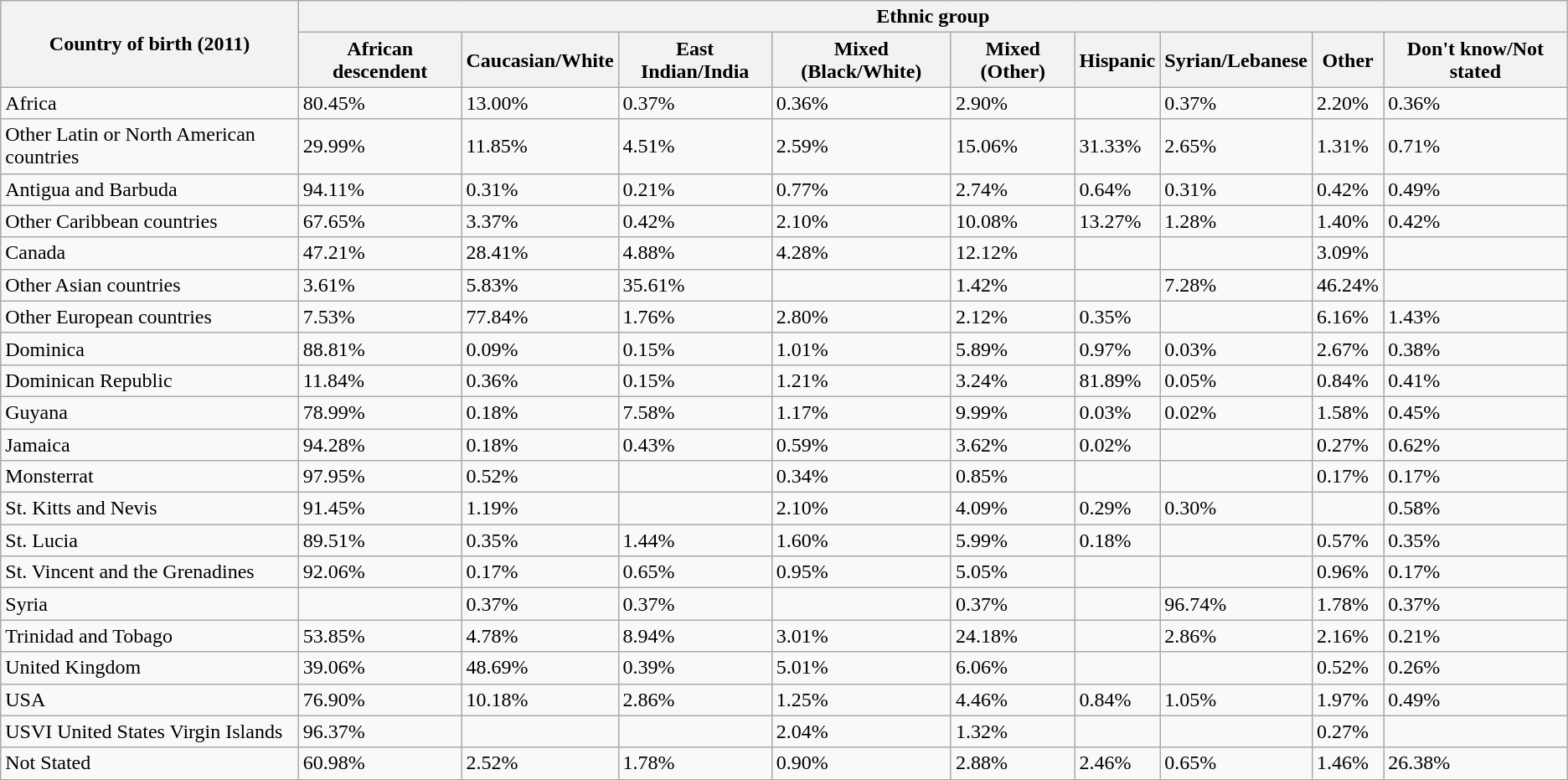<table class="wikitable sortable">
<tr>
<th rowspan="2">Country of birth (2011)</th>
<th colspan="9">Ethnic group</th>
</tr>
<tr>
<th>African descendent</th>
<th>Caucasian/White</th>
<th>East Indian/India</th>
<th>Mixed (Black/White)</th>
<th>Mixed (Other)</th>
<th>Hispanic</th>
<th>Syrian/Lebanese</th>
<th>Other</th>
<th>Don't know/Not stated</th>
</tr>
<tr>
<td>Africa</td>
<td>80.45%</td>
<td>13.00%</td>
<td>0.37%</td>
<td>0.36%</td>
<td>2.90%</td>
<td></td>
<td>0.37%</td>
<td>2.20%</td>
<td>0.36%</td>
</tr>
<tr>
<td>Other Latin or North American countries</td>
<td>29.99%</td>
<td>11.85%</td>
<td>4.51%</td>
<td>2.59%</td>
<td>15.06%</td>
<td>31.33%</td>
<td>2.65%</td>
<td>1.31%</td>
<td>0.71%</td>
</tr>
<tr>
<td>Antigua and Barbuda</td>
<td>94.11%</td>
<td>0.31%</td>
<td>0.21%</td>
<td>0.77%</td>
<td>2.74%</td>
<td>0.64%</td>
<td>0.31%</td>
<td>0.42%</td>
<td>0.49%</td>
</tr>
<tr>
<td>Other Caribbean countries</td>
<td>67.65%</td>
<td>3.37%</td>
<td>0.42%</td>
<td>2.10%</td>
<td>10.08%</td>
<td>13.27%</td>
<td>1.28%</td>
<td>1.40%</td>
<td>0.42%</td>
</tr>
<tr>
<td>Canada</td>
<td>47.21%</td>
<td>28.41%</td>
<td>4.88%</td>
<td>4.28%</td>
<td>12.12%</td>
<td></td>
<td></td>
<td>3.09%</td>
<td></td>
</tr>
<tr>
<td>Other Asian countries</td>
<td>3.61%</td>
<td>5.83%</td>
<td>35.61%</td>
<td></td>
<td>1.42%</td>
<td></td>
<td>7.28%</td>
<td>46.24%</td>
<td></td>
</tr>
<tr>
<td>Other European countries</td>
<td>7.53%</td>
<td>77.84%</td>
<td>1.76%</td>
<td>2.80%</td>
<td>2.12%</td>
<td>0.35%</td>
<td></td>
<td>6.16%</td>
<td>1.43%</td>
</tr>
<tr>
<td>Dominica</td>
<td>88.81%</td>
<td>0.09%</td>
<td>0.15%</td>
<td>1.01%</td>
<td>5.89%</td>
<td>0.97%</td>
<td>0.03%</td>
<td>2.67%</td>
<td>0.38%</td>
</tr>
<tr>
<td>Dominican Republic</td>
<td>11.84%</td>
<td>0.36%</td>
<td>0.15%</td>
<td>1.21%</td>
<td>3.24%</td>
<td>81.89%</td>
<td>0.05%</td>
<td>0.84%</td>
<td>0.41%</td>
</tr>
<tr>
<td>Guyana</td>
<td>78.99%</td>
<td>0.18%</td>
<td>7.58%</td>
<td>1.17%</td>
<td>9.99%</td>
<td>0.03%</td>
<td>0.02%</td>
<td>1.58%</td>
<td>0.45%</td>
</tr>
<tr>
<td>Jamaica</td>
<td>94.28%</td>
<td>0.18%</td>
<td>0.43%</td>
<td>0.59%</td>
<td>3.62%</td>
<td>0.02%</td>
<td></td>
<td>0.27%</td>
<td>0.62%</td>
</tr>
<tr>
<td>Monsterrat</td>
<td>97.95%</td>
<td>0.52%</td>
<td></td>
<td>0.34%</td>
<td>0.85%</td>
<td></td>
<td></td>
<td>0.17%</td>
<td>0.17%</td>
</tr>
<tr>
<td>St. Kitts and Nevis</td>
<td>91.45%</td>
<td>1.19%</td>
<td></td>
<td>2.10%</td>
<td>4.09%</td>
<td>0.29%</td>
<td>0.30%</td>
<td></td>
<td>0.58%</td>
</tr>
<tr>
<td>St. Lucia</td>
<td>89.51%</td>
<td>0.35%</td>
<td>1.44%</td>
<td>1.60%</td>
<td>5.99%</td>
<td>0.18%</td>
<td></td>
<td>0.57%</td>
<td>0.35%</td>
</tr>
<tr>
<td>St. Vincent and the Grenadines</td>
<td>92.06%</td>
<td>0.17%</td>
<td>0.65%</td>
<td>0.95%</td>
<td>5.05%</td>
<td></td>
<td></td>
<td>0.96%</td>
<td>0.17%</td>
</tr>
<tr>
<td>Syria</td>
<td></td>
<td>0.37%</td>
<td>0.37%</td>
<td></td>
<td>0.37%</td>
<td></td>
<td>96.74%</td>
<td>1.78%</td>
<td>0.37%</td>
</tr>
<tr>
<td>Trinidad and Tobago</td>
<td>53.85%</td>
<td>4.78%</td>
<td>8.94%</td>
<td>3.01%</td>
<td>24.18%</td>
<td></td>
<td>2.86%</td>
<td>2.16%</td>
<td>0.21%</td>
</tr>
<tr>
<td>United Kingdom</td>
<td>39.06%</td>
<td>48.69%</td>
<td>0.39%</td>
<td>5.01%</td>
<td>6.06%</td>
<td></td>
<td></td>
<td>0.52%</td>
<td>0.26%</td>
</tr>
<tr>
<td>USA</td>
<td>76.90%</td>
<td>10.18%</td>
<td>2.86%</td>
<td>1.25%</td>
<td>4.46%</td>
<td>0.84%</td>
<td>1.05%</td>
<td>1.97%</td>
<td>0.49%</td>
</tr>
<tr>
<td>USVI United States Virgin Islands</td>
<td>96.37%</td>
<td></td>
<td></td>
<td>2.04%</td>
<td>1.32%</td>
<td></td>
<td></td>
<td>0.27%</td>
<td></td>
</tr>
<tr>
<td>Not Stated</td>
<td>60.98%</td>
<td>2.52%</td>
<td>1.78%</td>
<td>0.90%</td>
<td>2.88%</td>
<td>2.46%</td>
<td>0.65%</td>
<td>1.46%</td>
<td>26.38%</td>
</tr>
</table>
